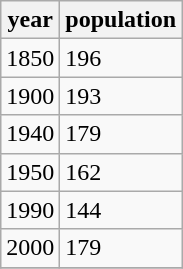<table class="wikitable">
<tr>
<th>year</th>
<th>population</th>
</tr>
<tr>
<td>1850</td>
<td>196</td>
</tr>
<tr>
<td>1900</td>
<td>193</td>
</tr>
<tr>
<td>1940</td>
<td>179</td>
</tr>
<tr>
<td>1950</td>
<td>162</td>
</tr>
<tr>
<td>1990</td>
<td>144</td>
</tr>
<tr>
<td>2000</td>
<td>179</td>
</tr>
<tr>
</tr>
</table>
